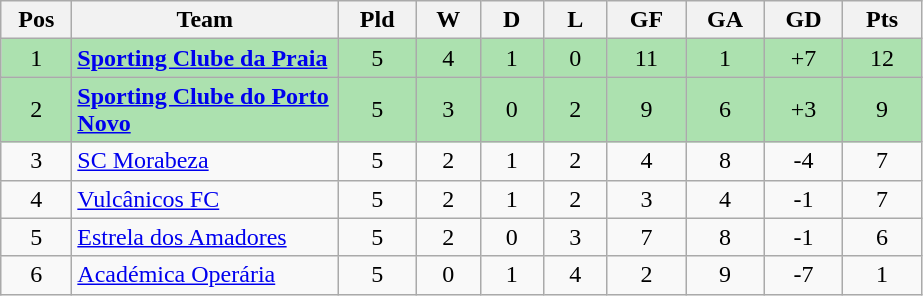<table class="wikitable" style="text-align: center;">
<tr>
<th style="width: 40px;">Pos</th>
<th style="width: 170px;">Team</th>
<th style="width: 45px;">Pld</th>
<th style="width: 35px;">W</th>
<th style="width: 35px;">D</th>
<th style="width: 35px;">L</th>
<th style="width: 45px;">GF</th>
<th style="width: 45px;">GA</th>
<th style="width: 45px;">GD</th>
<th style="width: 45px;">Pts</th>
</tr>
<tr style="background:#ACE1AF;">
<td>1</td>
<td style="text-align: left;"><strong><a href='#'>Sporting Clube da Praia</a></strong></td>
<td>5</td>
<td>4</td>
<td>1</td>
<td>0</td>
<td>11</td>
<td>1</td>
<td>+7</td>
<td>12</td>
</tr>
<tr style="background:#ACE1AF;">
<td>2</td>
<td style="text-align: left;"><strong><a href='#'>Sporting Clube do Porto Novo</a></strong></td>
<td>5</td>
<td>3</td>
<td>0</td>
<td>2</td>
<td>9</td>
<td>6</td>
<td>+3</td>
<td>9</td>
</tr>
<tr>
<td>3</td>
<td style="text-align: left;"><a href='#'>SC Morabeza</a></td>
<td>5</td>
<td>2</td>
<td>1</td>
<td>2</td>
<td>4</td>
<td>8</td>
<td>-4</td>
<td>7</td>
</tr>
<tr>
<td>4</td>
<td style="text-align: left;"><a href='#'>Vulcânicos FC</a></td>
<td>5</td>
<td>2</td>
<td>1</td>
<td>2</td>
<td>3</td>
<td>4</td>
<td>-1</td>
<td>7</td>
</tr>
<tr>
<td>5</td>
<td style="text-align: left;"><a href='#'>Estrela dos Amadores</a></td>
<td>5</td>
<td>2</td>
<td>0</td>
<td>3</td>
<td>7</td>
<td>8</td>
<td>-1</td>
<td>6</td>
</tr>
<tr>
<td>6</td>
<td style="text-align: left;"><a href='#'>Académica Operária</a></td>
<td>5</td>
<td>0</td>
<td>1</td>
<td>4</td>
<td>2</td>
<td>9</td>
<td>-7</td>
<td>1</td>
</tr>
</table>
